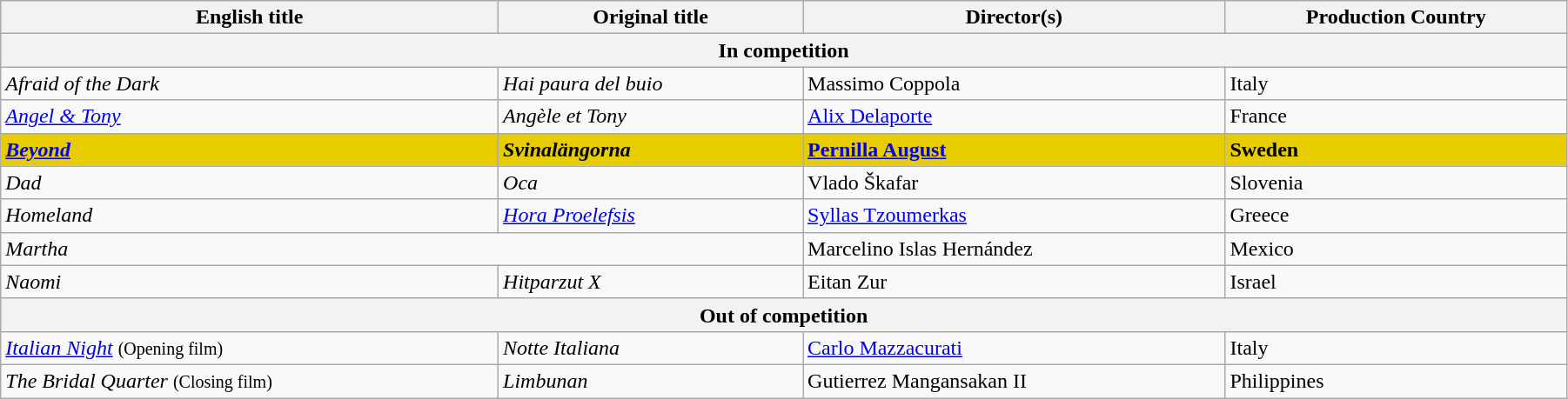<table class="wikitable" style="width:95%; margin-bottom:0px">
<tr>
<th>English title</th>
<th>Original title</th>
<th>Director(s)</th>
<th>Production Country</th>
</tr>
<tr>
<th colspan=4>In competition</th>
</tr>
<tr>
<td><em>Afraid of the Dark</em></td>
<td><em>Hai paura del buio</em></td>
<td data-sort-value="Coppola">Massimo Coppola</td>
<td>Italy</td>
</tr>
<tr>
<td><em><a href='#'>Angel & Tony</a></em></td>
<td><em>Angèle et Tony</em></td>
<td data-sort-value="Delaporte"><a href='#'>Alix Delaporte</a></td>
<td>France</td>
</tr>
<tr style="background:#E7CD00;">
<td><em><a href='#'><strong>Beyond</strong></a></em></td>
<td><strong><em>Svinalängorna</em></strong></td>
<td data-sort-value="August"><strong><a href='#'>Pernilla August</a></strong></td>
<td><strong>Sweden</strong></td>
</tr>
<tr>
<td><em>Dad</em></td>
<td><em>Oca</em></td>
<td data-sort-value="Skafar">Vlado Škafar</td>
<td>Slovenia</td>
</tr>
<tr>
<td><em>Homeland</em></td>
<td><em><a href='#'>Hora Proelefsis</a></em></td>
<td data-sort-value="Tzoumerkas"><a href='#'>Syllas Tzoumerkas</a></td>
<td>Greece</td>
</tr>
<tr>
<td colspan=2><em>Martha</em></td>
<td data-sort-value="Hernández">Marcelino Islas Hernández</td>
<td>Mexico</td>
</tr>
<tr>
<td><em>Naomi</em></td>
<td><em>Hitparzut X</em></td>
<td data-sort-value="Zur">Eitan Zur</td>
<td>Israel</td>
</tr>
<tr>
<th colspan="4">Out of competition</th>
</tr>
<tr>
<td><em><a href='#'>Italian Night</a></em> <small>(Opening film)</small></td>
<td><em>Notte Italiana</em></td>
<td><a href='#'>Carlo Mazzacurati</a></td>
<td>Italy</td>
</tr>
<tr>
<td><em>The Bridal Quarter</em> <small>(Closing film)</small></td>
<td><em>Limbunan</em></td>
<td>Gutierrez Mangansakan II</td>
<td>Philippines</td>
</tr>
</table>
